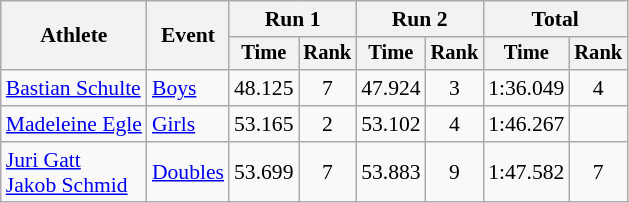<table class="wikitable" style="font-size:90%">
<tr>
<th rowspan="2">Athlete</th>
<th rowspan="2">Event</th>
<th colspan="2">Run 1</th>
<th colspan="2">Run 2</th>
<th colspan="2">Total</th>
</tr>
<tr style="font-size:95%">
<th>Time</th>
<th>Rank</th>
<th>Time</th>
<th>Rank</th>
<th>Time</th>
<th>Rank</th>
</tr>
<tr align=center>
<td align=left><a href='#'>Bastian Schulte</a></td>
<td align=left><a href='#'>Boys</a></td>
<td>48.125</td>
<td>7</td>
<td>47.924</td>
<td>3</td>
<td>1:36.049</td>
<td>4</td>
</tr>
<tr align=center>
<td align=left><a href='#'>Madeleine Egle</a></td>
<td align=left><a href='#'>Girls</a></td>
<td>53.165</td>
<td>2</td>
<td>53.102</td>
<td>4</td>
<td>1:46.267</td>
<td></td>
</tr>
<tr align=center>
<td align=left><a href='#'>Juri Gatt</a><br><a href='#'>Jakob Schmid</a></td>
<td align=left><a href='#'>Doubles</a></td>
<td>53.699</td>
<td>7</td>
<td>53.883</td>
<td>9</td>
<td>1:47.582</td>
<td>7</td>
</tr>
</table>
